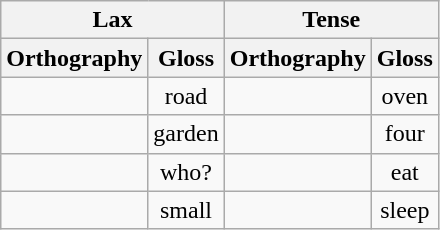<table class="wikitable" style="text-align:center">
<tr>
<th colspan=2>Lax</th>
<th colspan=2>Tense</th>
</tr>
<tr>
<th>Orthography</th>
<th>Gloss</th>
<th>Orthography</th>
<th>Gloss</th>
</tr>
<tr>
<td></td>
<td>road</td>
<td></td>
<td>oven</td>
</tr>
<tr>
<td></td>
<td>garden</td>
<td></td>
<td>four</td>
</tr>
<tr>
<td></td>
<td>who?</td>
<td></td>
<td>eat</td>
</tr>
<tr>
<td></td>
<td>small</td>
<td></td>
<td>sleep</td>
</tr>
</table>
